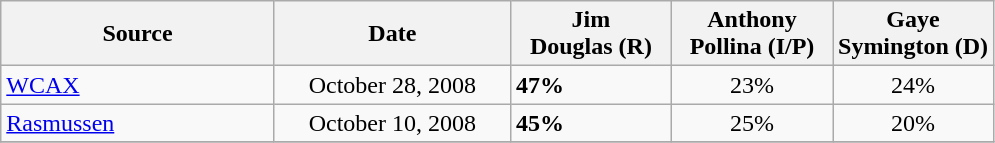<table class="wikitable">
<tr>
<th width=175px>Source</th>
<th width=150px>Date</th>
<th width=100px>Jim<br>Douglas (R)</th>
<th width=100px>Anthony<br>Pollina (I/P)</th>
<th width=100px>Gaye<br>Symington (D)</th>
</tr>
<tr>
<td align=left><a href='#'>WCAX</a></td>
<td align=center>October 28, 2008</td>
<td><strong>47%</strong></td>
<td align=center>23%</td>
<td align=center>24%</td>
</tr>
<tr>
<td align=left><a href='#'>Rasmussen</a></td>
<td align=center>October 10, 2008</td>
<td><strong>45%</strong></td>
<td align=center>25%</td>
<td align=center>20%</td>
</tr>
<tr>
</tr>
</table>
